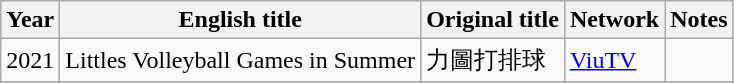<table class="wikitable plainrowheaders">
<tr>
<th scope="col">Year</th>
<th scope="col">English title</th>
<th scope="col">Original title</th>
<th scope="col">Network</th>
<th scope="col">Notes</th>
</tr>
<tr>
<td>2021</td>
<td>Littles Volleyball Games in Summer</td>
<td>力圖打排球</td>
<td><a href='#'>ViuTV</a></td>
<td></td>
</tr>
<tr>
</tr>
</table>
